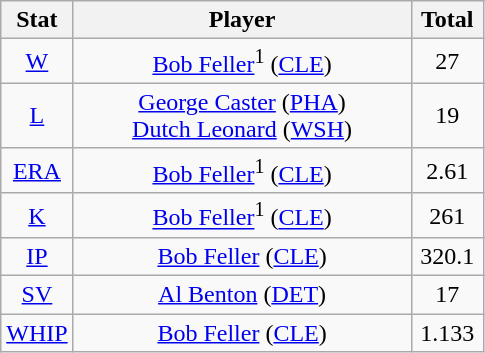<table class="wikitable" style="text-align:center;">
<tr>
<th style="width:15%;">Stat</th>
<th>Player</th>
<th style="width:15%;">Total</th>
</tr>
<tr>
<td><a href='#'>W</a></td>
<td><a href='#'>Bob Feller</a><sup>1</sup> (<a href='#'>CLE</a>)</td>
<td>27</td>
</tr>
<tr>
<td><a href='#'>L</a></td>
<td><a href='#'>George Caster</a> (<a href='#'>PHA</a>)<br><a href='#'>Dutch Leonard</a> (<a href='#'>WSH</a>)</td>
<td>19</td>
</tr>
<tr>
<td><a href='#'>ERA</a></td>
<td><a href='#'>Bob Feller</a><sup>1</sup> (<a href='#'>CLE</a>)</td>
<td>2.61</td>
</tr>
<tr>
<td><a href='#'>K</a></td>
<td><a href='#'>Bob Feller</a><sup>1</sup> (<a href='#'>CLE</a>)</td>
<td>261</td>
</tr>
<tr>
<td><a href='#'>IP</a></td>
<td><a href='#'>Bob Feller</a> (<a href='#'>CLE</a>)</td>
<td>320.1</td>
</tr>
<tr>
<td><a href='#'>SV</a></td>
<td><a href='#'>Al Benton</a> (<a href='#'>DET</a>)</td>
<td>17</td>
</tr>
<tr>
<td><a href='#'>WHIP</a></td>
<td><a href='#'>Bob Feller</a> (<a href='#'>CLE</a>)</td>
<td>1.133</td>
</tr>
</table>
